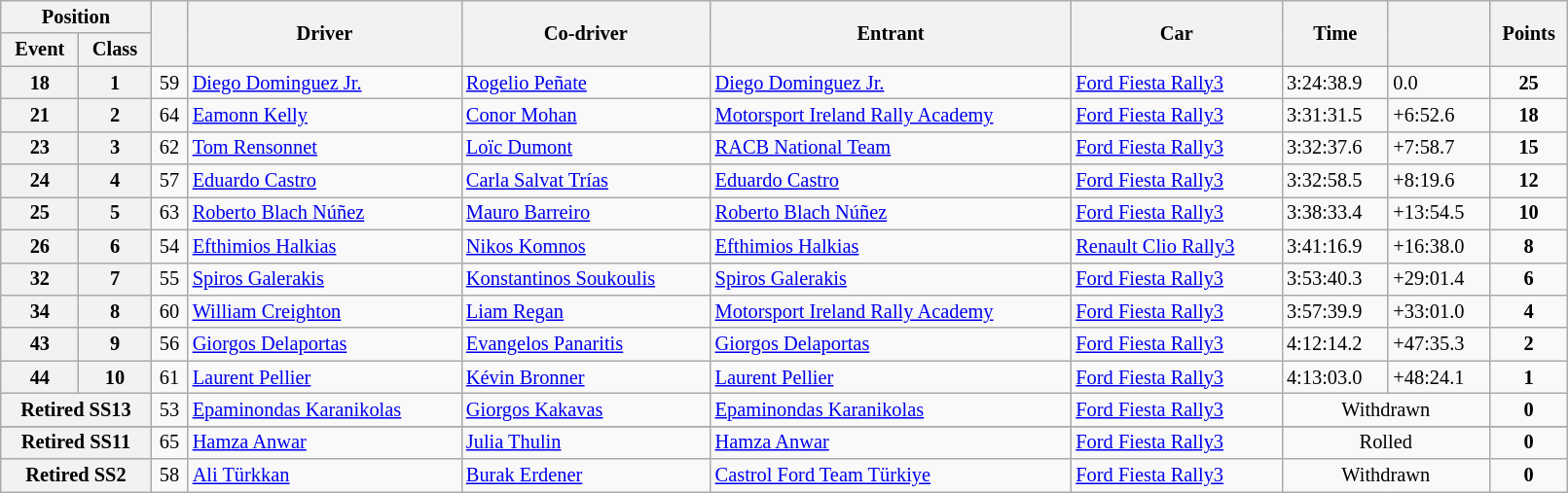<table class="wikitable" width=85% style="font-size: 85%;">
<tr>
<th colspan="2">Position</th>
<th rowspan="2"></th>
<th rowspan="2">Driver</th>
<th rowspan="2">Co-driver</th>
<th rowspan="2">Entrant</th>
<th rowspan="2">Car</th>
<th rowspan="2">Time</th>
<th rowspan="2"></th>
<th rowspan="2">Points</th>
</tr>
<tr>
<th>Event</th>
<th>Class</th>
</tr>
<tr>
<th>18</th>
<th>1</th>
<td align="center">59</td>
<td><a href='#'>Diego Dominguez Jr.</a></td>
<td><a href='#'>Rogelio Peñate</a></td>
<td><a href='#'>Diego Dominguez Jr.</a></td>
<td><a href='#'>Ford Fiesta Rally3</a></td>
<td>3:24:38.9</td>
<td>0.0</td>
<td align="center"><strong>25</strong></td>
</tr>
<tr>
<th>21</th>
<th>2</th>
<td align="center">64</td>
<td><a href='#'>Eamonn Kelly</a></td>
<td><a href='#'>Conor Mohan</a></td>
<td><a href='#'>Motorsport Ireland Rally Academy</a></td>
<td><a href='#'>Ford Fiesta Rally3</a></td>
<td>3:31:31.5</td>
<td>+6:52.6</td>
<td align="center"><strong>18</strong></td>
</tr>
<tr>
<th>23</th>
<th>3</th>
<td align="center">62</td>
<td><a href='#'>Tom Rensonnet</a></td>
<td><a href='#'>Loïc Dumont</a></td>
<td><a href='#'>RACB National Team</a></td>
<td><a href='#'>Ford Fiesta Rally3</a></td>
<td>3:32:37.6</td>
<td>+7:58.7</td>
<td align="center"><strong>15</strong></td>
</tr>
<tr>
<th>24</th>
<th>4</th>
<td align="center">57</td>
<td><a href='#'>Eduardo Castro</a></td>
<td><a href='#'>Carla Salvat Trías</a></td>
<td><a href='#'>Eduardo Castro</a></td>
<td><a href='#'>Ford Fiesta Rally3</a></td>
<td>3:32:58.5</td>
<td>+8:19.6</td>
<td align="center"><strong>12</strong></td>
</tr>
<tr>
<th>25</th>
<th>5</th>
<td align="center">63</td>
<td><a href='#'>Roberto Blach Núñez</a></td>
<td><a href='#'>Mauro Barreiro</a></td>
<td><a href='#'>Roberto Blach Núñez</a></td>
<td><a href='#'>Ford Fiesta Rally3</a></td>
<td>3:38:33.4</td>
<td>+13:54.5</td>
<td align="center"><strong>10</strong></td>
</tr>
<tr>
<th>26</th>
<th>6</th>
<td align="center">54</td>
<td><a href='#'>Efthimios Halkias</a></td>
<td><a href='#'>Nikos Komnos</a></td>
<td><a href='#'>Efthimios Halkias</a></td>
<td><a href='#'>Renault Clio Rally3</a></td>
<td>3:41:16.9</td>
<td>+16:38.0</td>
<td align="center"><strong>8</strong></td>
</tr>
<tr>
<th>32</th>
<th>7</th>
<td align="center">55</td>
<td><a href='#'>Spiros Galerakis</a></td>
<td><a href='#'>Konstantinos Soukoulis</a></td>
<td><a href='#'>Spiros Galerakis</a></td>
<td><a href='#'>Ford Fiesta Rally3</a></td>
<td>3:53:40.3</td>
<td>+29:01.4</td>
<td align="center"><strong>6</strong></td>
</tr>
<tr>
<th>34</th>
<th>8</th>
<td align="center">60</td>
<td><a href='#'>William Creighton</a></td>
<td><a href='#'>Liam Regan</a></td>
<td><a href='#'>Motorsport Ireland Rally Academy</a></td>
<td><a href='#'>Ford Fiesta Rally3</a></td>
<td>3:57:39.9</td>
<td>+33:01.0</td>
<td align="center"><strong>4</strong></td>
</tr>
<tr>
<th>43</th>
<th>9</th>
<td align="center">56</td>
<td><a href='#'>Giorgos Delaportas</a></td>
<td><a href='#'>Evangelos Panaritis</a></td>
<td><a href='#'>Giorgos Delaportas</a></td>
<td><a href='#'>Ford Fiesta Rally3</a></td>
<td>4:12:14.2</td>
<td>+47:35.3</td>
<td align="center"><strong>2</strong></td>
</tr>
<tr>
<th>44</th>
<th>10</th>
<td align="center">61</td>
<td><a href='#'>Laurent Pellier</a></td>
<td><a href='#'>Kévin Bronner</a></td>
<td><a href='#'>Laurent Pellier</a></td>
<td><a href='#'>Ford Fiesta Rally3</a></td>
<td>4:13:03.0</td>
<td>+48:24.1</td>
<td align="center"><strong>1</strong></td>
</tr>
<tr>
<th colspan="2">Retired SS13</th>
<td align="center">53</td>
<td><a href='#'>Epaminondas Karanikolas</a></td>
<td><a href='#'>Giorgos Kakavas</a></td>
<td><a href='#'>Epaminondas Karanikolas</a></td>
<td><a href='#'>Ford Fiesta Rally3</a></td>
<td align="center" colspan="2">Withdrawn</td>
<td align="center"><strong>0</strong></td>
</tr>
<tr>
</tr>
<tr>
<th colspan="2">Retired SS11</th>
<td align="center">65</td>
<td><a href='#'>Hamza Anwar</a></td>
<td><a href='#'>Julia Thulin</a></td>
<td><a href='#'>Hamza Anwar</a></td>
<td><a href='#'>Ford Fiesta Rally3</a></td>
<td align="center" colspan="2">Rolled</td>
<td align="center"><strong>0</strong></td>
</tr>
<tr>
<th colspan="2">Retired SS2</th>
<td align="center">58</td>
<td><a href='#'>Ali Türkkan</a></td>
<td><a href='#'>Burak Erdener</a></td>
<td><a href='#'>Castrol Ford Team Türkiye</a></td>
<td><a href='#'>Ford Fiesta Rally3</a></td>
<td align="center" colspan="2">Withdrawn</td>
<td align="center"><strong>0</strong></td>
</tr>
</table>
